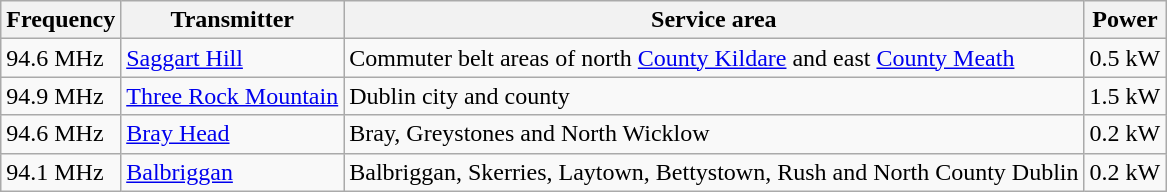<table class="wikitable sortable">
<tr>
<th>Frequency</th>
<th>Transmitter</th>
<th>Service area</th>
<th>Power</th>
</tr>
<tr>
<td>94.6 MHz</td>
<td><a href='#'>Saggart Hill</a></td>
<td>Commuter belt areas of north <a href='#'>County Kildare</a> and east <a href='#'>County Meath</a></td>
<td>0.5 kW</td>
</tr>
<tr>
<td>94.9 MHz</td>
<td><a href='#'>Three Rock Mountain</a></td>
<td>Dublin city and county</td>
<td>1.5 kW</td>
</tr>
<tr>
<td>94.6 MHz</td>
<td><a href='#'>Bray Head</a></td>
<td>Bray, Greystones and North Wicklow</td>
<td>0.2 kW</td>
</tr>
<tr>
<td>94.1 MHz</td>
<td><a href='#'>Balbriggan</a></td>
<td>Balbriggan, Skerries, Laytown, Bettystown, Rush and North County Dublin</td>
<td>0.2 kW</td>
</tr>
</table>
